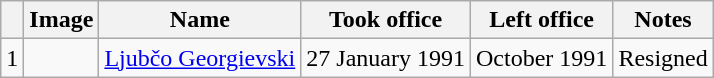<table class="wikitable">
<tr>
<th></th>
<th>Image</th>
<th>Name</th>
<th>Took office</th>
<th>Left office</th>
<th>Notes</th>
</tr>
<tr>
<td>1</td>
<td></td>
<td><a href='#'>Ljubčo Georgievski</a></td>
<td>27 January 1991</td>
<td>October 1991</td>
<td>Resigned</td>
</tr>
</table>
